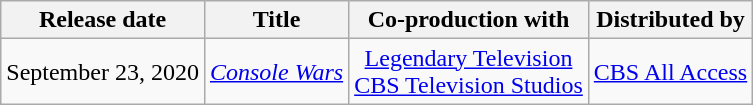<table class="wikitable" style="text-align:center;">
<tr>
<th scope="col">Release date</th>
<th scope="col">Title</th>
<th scope="col">Co-production with</th>
<th scope="col">Distributed by</th>
</tr>
<tr>
<td>September 23, 2020</td>
<td><em><a href='#'>Console Wars</a></em></td>
<td><a href='#'>Legendary Television</a><br><a href='#'>CBS Television Studios</a></td>
<td><a href='#'>CBS All Access</a></td>
</tr>
</table>
